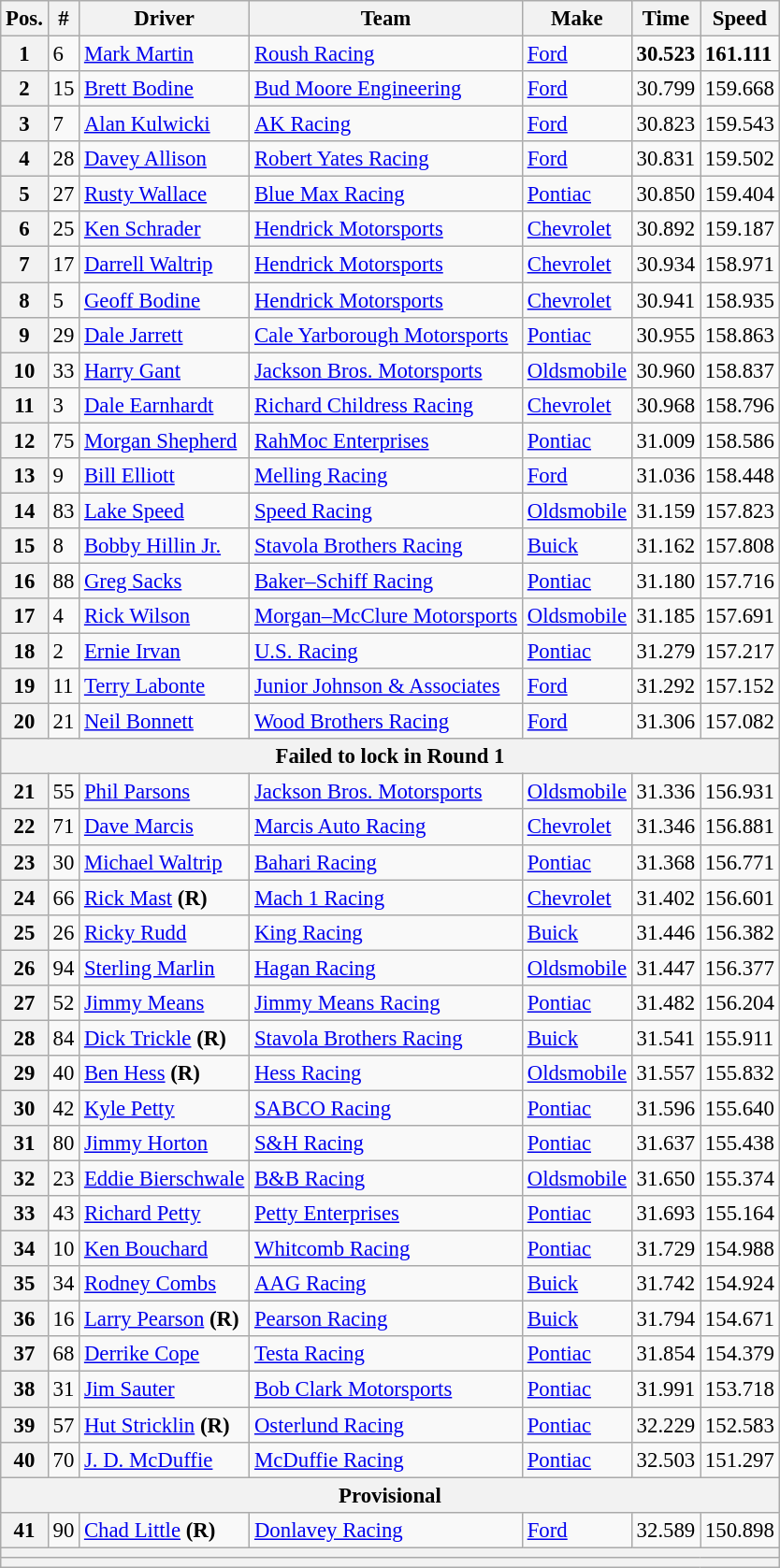<table class="wikitable" style="font-size:95%">
<tr>
<th>Pos.</th>
<th>#</th>
<th>Driver</th>
<th>Team</th>
<th>Make</th>
<th>Time</th>
<th>Speed</th>
</tr>
<tr>
<th>1</th>
<td>6</td>
<td><a href='#'>Mark Martin</a></td>
<td><a href='#'>Roush Racing</a></td>
<td><a href='#'>Ford</a></td>
<td><strong>30.523</strong></td>
<td><strong>161.111</strong></td>
</tr>
<tr>
<th>2</th>
<td>15</td>
<td><a href='#'>Brett Bodine</a></td>
<td><a href='#'>Bud Moore Engineering</a></td>
<td><a href='#'>Ford</a></td>
<td>30.799</td>
<td>159.668</td>
</tr>
<tr>
<th>3</th>
<td>7</td>
<td><a href='#'>Alan Kulwicki</a></td>
<td><a href='#'>AK Racing</a></td>
<td><a href='#'>Ford</a></td>
<td>30.823</td>
<td>159.543</td>
</tr>
<tr>
<th>4</th>
<td>28</td>
<td><a href='#'>Davey Allison</a></td>
<td><a href='#'>Robert Yates Racing</a></td>
<td><a href='#'>Ford</a></td>
<td>30.831</td>
<td>159.502</td>
</tr>
<tr>
<th>5</th>
<td>27</td>
<td><a href='#'>Rusty Wallace</a></td>
<td><a href='#'>Blue Max Racing</a></td>
<td><a href='#'>Pontiac</a></td>
<td>30.850</td>
<td>159.404</td>
</tr>
<tr>
<th>6</th>
<td>25</td>
<td><a href='#'>Ken Schrader</a></td>
<td><a href='#'>Hendrick Motorsports</a></td>
<td><a href='#'>Chevrolet</a></td>
<td>30.892</td>
<td>159.187</td>
</tr>
<tr>
<th>7</th>
<td>17</td>
<td><a href='#'>Darrell Waltrip</a></td>
<td><a href='#'>Hendrick Motorsports</a></td>
<td><a href='#'>Chevrolet</a></td>
<td>30.934</td>
<td>158.971</td>
</tr>
<tr>
<th>8</th>
<td>5</td>
<td><a href='#'>Geoff Bodine</a></td>
<td><a href='#'>Hendrick Motorsports</a></td>
<td><a href='#'>Chevrolet</a></td>
<td>30.941</td>
<td>158.935</td>
</tr>
<tr>
<th>9</th>
<td>29</td>
<td><a href='#'>Dale Jarrett</a></td>
<td><a href='#'>Cale Yarborough Motorsports</a></td>
<td><a href='#'>Pontiac</a></td>
<td>30.955</td>
<td>158.863</td>
</tr>
<tr>
<th>10</th>
<td>33</td>
<td><a href='#'>Harry Gant</a></td>
<td><a href='#'>Jackson Bros. Motorsports</a></td>
<td><a href='#'>Oldsmobile</a></td>
<td>30.960</td>
<td>158.837</td>
</tr>
<tr>
<th>11</th>
<td>3</td>
<td><a href='#'>Dale Earnhardt</a></td>
<td><a href='#'>Richard Childress Racing</a></td>
<td><a href='#'>Chevrolet</a></td>
<td>30.968</td>
<td>158.796</td>
</tr>
<tr>
<th>12</th>
<td>75</td>
<td><a href='#'>Morgan Shepherd</a></td>
<td><a href='#'>RahMoc Enterprises</a></td>
<td><a href='#'>Pontiac</a></td>
<td>31.009</td>
<td>158.586</td>
</tr>
<tr>
<th>13</th>
<td>9</td>
<td><a href='#'>Bill Elliott</a></td>
<td><a href='#'>Melling Racing</a></td>
<td><a href='#'>Ford</a></td>
<td>31.036</td>
<td>158.448</td>
</tr>
<tr>
<th>14</th>
<td>83</td>
<td><a href='#'>Lake Speed</a></td>
<td><a href='#'>Speed Racing</a></td>
<td><a href='#'>Oldsmobile</a></td>
<td>31.159</td>
<td>157.823</td>
</tr>
<tr>
<th>15</th>
<td>8</td>
<td><a href='#'>Bobby Hillin Jr.</a></td>
<td><a href='#'>Stavola Brothers Racing</a></td>
<td><a href='#'>Buick</a></td>
<td>31.162</td>
<td>157.808</td>
</tr>
<tr>
<th>16</th>
<td>88</td>
<td><a href='#'>Greg Sacks</a></td>
<td><a href='#'>Baker–Schiff Racing</a></td>
<td><a href='#'>Pontiac</a></td>
<td>31.180</td>
<td>157.716</td>
</tr>
<tr>
<th>17</th>
<td>4</td>
<td><a href='#'>Rick Wilson</a></td>
<td><a href='#'>Morgan–McClure Motorsports</a></td>
<td><a href='#'>Oldsmobile</a></td>
<td>31.185</td>
<td>157.691</td>
</tr>
<tr>
<th>18</th>
<td>2</td>
<td><a href='#'>Ernie Irvan</a></td>
<td><a href='#'>U.S. Racing</a></td>
<td><a href='#'>Pontiac</a></td>
<td>31.279</td>
<td>157.217</td>
</tr>
<tr>
<th>19</th>
<td>11</td>
<td><a href='#'>Terry Labonte</a></td>
<td><a href='#'>Junior Johnson & Associates</a></td>
<td><a href='#'>Ford</a></td>
<td>31.292</td>
<td>157.152</td>
</tr>
<tr>
<th>20</th>
<td>21</td>
<td><a href='#'>Neil Bonnett</a></td>
<td><a href='#'>Wood Brothers Racing</a></td>
<td><a href='#'>Ford</a></td>
<td>31.306</td>
<td>157.082</td>
</tr>
<tr>
<th colspan="7">Failed to lock in Round 1</th>
</tr>
<tr>
<th>21</th>
<td>55</td>
<td><a href='#'>Phil Parsons</a></td>
<td><a href='#'>Jackson Bros. Motorsports</a></td>
<td><a href='#'>Oldsmobile</a></td>
<td>31.336</td>
<td>156.931</td>
</tr>
<tr>
<th>22</th>
<td>71</td>
<td><a href='#'>Dave Marcis</a></td>
<td><a href='#'>Marcis Auto Racing</a></td>
<td><a href='#'>Chevrolet</a></td>
<td>31.346</td>
<td>156.881</td>
</tr>
<tr>
<th>23</th>
<td>30</td>
<td><a href='#'>Michael Waltrip</a></td>
<td><a href='#'>Bahari Racing</a></td>
<td><a href='#'>Pontiac</a></td>
<td>31.368</td>
<td>156.771</td>
</tr>
<tr>
<th>24</th>
<td>66</td>
<td><a href='#'>Rick Mast</a> <strong>(R)</strong></td>
<td><a href='#'>Mach 1 Racing</a></td>
<td><a href='#'>Chevrolet</a></td>
<td>31.402</td>
<td>156.601</td>
</tr>
<tr>
<th>25</th>
<td>26</td>
<td><a href='#'>Ricky Rudd</a></td>
<td><a href='#'>King Racing</a></td>
<td><a href='#'>Buick</a></td>
<td>31.446</td>
<td>156.382</td>
</tr>
<tr>
<th>26</th>
<td>94</td>
<td><a href='#'>Sterling Marlin</a></td>
<td><a href='#'>Hagan Racing</a></td>
<td><a href='#'>Oldsmobile</a></td>
<td>31.447</td>
<td>156.377</td>
</tr>
<tr>
<th>27</th>
<td>52</td>
<td><a href='#'>Jimmy Means</a></td>
<td><a href='#'>Jimmy Means Racing</a></td>
<td><a href='#'>Pontiac</a></td>
<td>31.482</td>
<td>156.204</td>
</tr>
<tr>
<th>28</th>
<td>84</td>
<td><a href='#'>Dick Trickle</a> <strong>(R)</strong></td>
<td><a href='#'>Stavola Brothers Racing</a></td>
<td><a href='#'>Buick</a></td>
<td>31.541</td>
<td>155.911</td>
</tr>
<tr>
<th>29</th>
<td>40</td>
<td><a href='#'>Ben Hess</a> <strong>(R)</strong></td>
<td><a href='#'>Hess Racing</a></td>
<td><a href='#'>Oldsmobile</a></td>
<td>31.557</td>
<td>155.832</td>
</tr>
<tr>
<th>30</th>
<td>42</td>
<td><a href='#'>Kyle Petty</a></td>
<td><a href='#'>SABCO Racing</a></td>
<td><a href='#'>Pontiac</a></td>
<td>31.596</td>
<td>155.640</td>
</tr>
<tr>
<th>31</th>
<td>80</td>
<td><a href='#'>Jimmy Horton</a></td>
<td><a href='#'>S&H Racing</a></td>
<td><a href='#'>Pontiac</a></td>
<td>31.637</td>
<td>155.438</td>
</tr>
<tr>
<th>32</th>
<td>23</td>
<td><a href='#'>Eddie Bierschwale</a></td>
<td><a href='#'>B&B Racing</a></td>
<td><a href='#'>Oldsmobile</a></td>
<td>31.650</td>
<td>155.374</td>
</tr>
<tr>
<th>33</th>
<td>43</td>
<td><a href='#'>Richard Petty</a></td>
<td><a href='#'>Petty Enterprises</a></td>
<td><a href='#'>Pontiac</a></td>
<td>31.693</td>
<td>155.164</td>
</tr>
<tr>
<th>34</th>
<td>10</td>
<td><a href='#'>Ken Bouchard</a></td>
<td><a href='#'>Whitcomb Racing</a></td>
<td><a href='#'>Pontiac</a></td>
<td>31.729</td>
<td>154.988</td>
</tr>
<tr>
<th>35</th>
<td>34</td>
<td><a href='#'>Rodney Combs</a></td>
<td><a href='#'>AAG Racing</a></td>
<td><a href='#'>Buick</a></td>
<td>31.742</td>
<td>154.924</td>
</tr>
<tr>
<th>36</th>
<td>16</td>
<td><a href='#'>Larry Pearson</a> <strong>(R)</strong></td>
<td><a href='#'>Pearson Racing</a></td>
<td><a href='#'>Buick</a></td>
<td>31.794</td>
<td>154.671</td>
</tr>
<tr>
<th>37</th>
<td>68</td>
<td><a href='#'>Derrike Cope</a></td>
<td><a href='#'>Testa Racing</a></td>
<td><a href='#'>Pontiac</a></td>
<td>31.854</td>
<td>154.379</td>
</tr>
<tr>
<th>38</th>
<td>31</td>
<td><a href='#'>Jim Sauter</a></td>
<td><a href='#'>Bob Clark Motorsports</a></td>
<td><a href='#'>Pontiac</a></td>
<td>31.991</td>
<td>153.718</td>
</tr>
<tr>
<th>39</th>
<td>57</td>
<td><a href='#'>Hut Stricklin</a> <strong>(R)</strong></td>
<td><a href='#'>Osterlund Racing</a></td>
<td><a href='#'>Pontiac</a></td>
<td>32.229</td>
<td>152.583</td>
</tr>
<tr>
<th>40</th>
<td>70</td>
<td><a href='#'>J. D. McDuffie</a></td>
<td><a href='#'>McDuffie Racing</a></td>
<td><a href='#'>Pontiac</a></td>
<td>32.503</td>
<td>151.297</td>
</tr>
<tr>
<th colspan="7">Provisional</th>
</tr>
<tr>
<th>41</th>
<td>90</td>
<td><a href='#'>Chad Little</a> <strong>(R)</strong></td>
<td><a href='#'>Donlavey Racing</a></td>
<td><a href='#'>Ford</a></td>
<td>32.589</td>
<td>150.898</td>
</tr>
<tr>
<th colspan="7"></th>
</tr>
<tr>
<th colspan="7"></th>
</tr>
</table>
